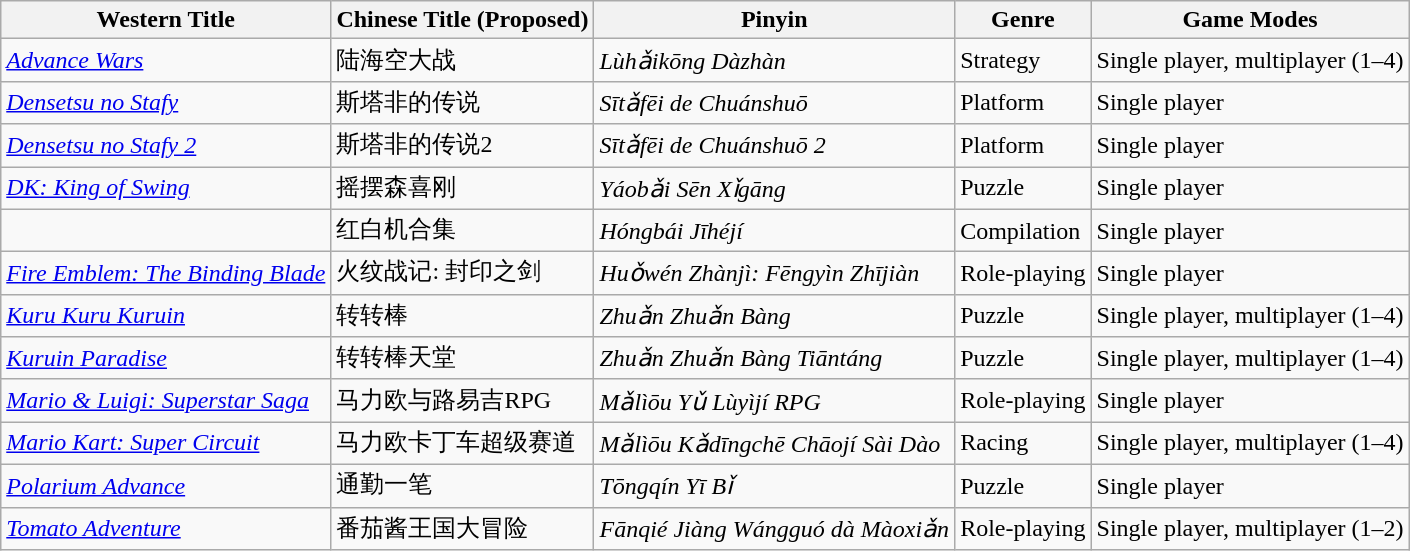<table class="wikitable">
<tr>
<th>Western Title</th>
<th>Chinese Title (Proposed)</th>
<th>Pinyin</th>
<th>Genre</th>
<th>Game Modes</th>
</tr>
<tr>
<td><em><a href='#'>Advance Wars</a></em></td>
<td>陆海空大战</td>
<td><em>Lùhǎikōng Dàzhàn</em></td>
<td>Strategy</td>
<td>Single player, multiplayer (1–4)</td>
</tr>
<tr>
<td><em><a href='#'>Densetsu no Stafy</a></em></td>
<td>斯塔非的传说</td>
<td><em>Sītǎfēi de Chuánshuō</em></td>
<td>Platform</td>
<td>Single player</td>
</tr>
<tr>
<td><em><a href='#'>Densetsu no Stafy 2</a></em></td>
<td>斯塔非的传说2</td>
<td><em>Sītǎfēi de Chuánshuō 2</em></td>
<td>Platform</td>
<td>Single player</td>
</tr>
<tr>
<td><em><a href='#'>DK: King of Swing</a></em></td>
<td>摇摆森喜刚</td>
<td><em>Yáobǎi Sēn Xǐgāng</em></td>
<td>Puzzle</td>
<td>Single player</td>
</tr>
<tr>
<td><em></em></td>
<td>红白机合集</td>
<td><em>Hóngbái Jīhéjí</em></td>
<td>Compilation</td>
<td>Single player</td>
</tr>
<tr>
<td><em><a href='#'>Fire Emblem: The Binding Blade</a></em></td>
<td>火纹战记: 封印之剑</td>
<td><em>Huǒwén Zhànjì: Fēngyìn Zhījiàn</em></td>
<td>Role-playing</td>
<td>Single player</td>
</tr>
<tr>
<td><em><a href='#'>Kuru Kuru Kuruin</a></em></td>
<td>转转棒</td>
<td><em>Zhuǎn Zhuǎn Bàng</em></td>
<td>Puzzle</td>
<td>Single player, multiplayer (1–4)</td>
</tr>
<tr>
<td><em><a href='#'>Kuruin Paradise</a></em></td>
<td>转转棒天堂</td>
<td><em>Zhuǎn Zhuǎn Bàng Tiāntáng</em></td>
<td>Puzzle</td>
<td>Single player, multiplayer (1–4)</td>
</tr>
<tr>
<td><em><a href='#'>Mario & Luigi: Superstar Saga</a></em></td>
<td>马力欧与路易吉RPG</td>
<td><em>Mǎlìōu Yǔ Lùyìjí RPG</em></td>
<td>Role-playing</td>
<td>Single player</td>
</tr>
<tr>
<td><em><a href='#'>Mario Kart: Super Circuit</a></em></td>
<td>马力欧卡丁车超级赛道</td>
<td><em>Mǎlìōu Kǎdīngchē Chāojí Sài Dào</em></td>
<td>Racing</td>
<td>Single player, multiplayer (1–4)</td>
</tr>
<tr>
<td><em><a href='#'>Polarium Advance</a></em></td>
<td>通勤一笔</td>
<td><em>Tōngqín Yī Bǐ</em></td>
<td>Puzzle</td>
<td>Single player</td>
</tr>
<tr>
<td><em><a href='#'>Tomato Adventure</a></em></td>
<td>番茄酱王国大冒险</td>
<td><em>Fānqié Jiàng Wángguó dà Màoxiǎn</em></td>
<td>Role-playing</td>
<td>Single player, multiplayer (1–2)</td>
</tr>
</table>
